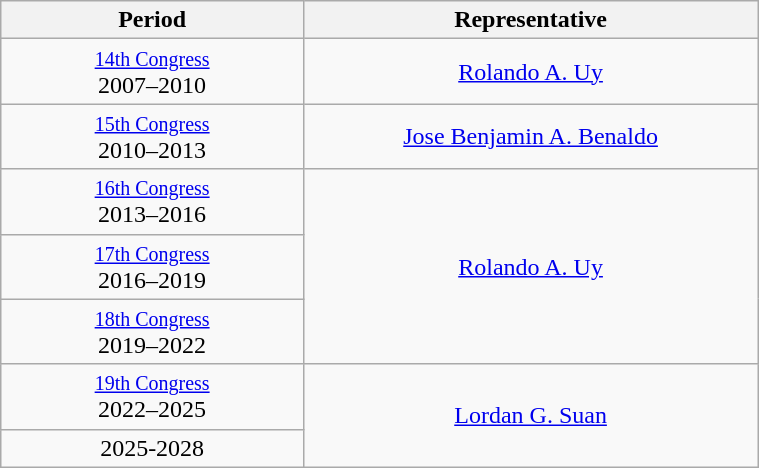<table class="wikitable" style="text-align:center; width:40%;">
<tr>
<th width="40%">Period</th>
<th>Representative</th>
</tr>
<tr>
<td><small><a href='#'>14th Congress</a></small><br>2007–2010</td>
<td><a href='#'>Rolando A. Uy</a></td>
</tr>
<tr>
<td><small><a href='#'>15th Congress</a></small><br>2010–2013</td>
<td><a href='#'>Jose Benjamin A. Benaldo</a></td>
</tr>
<tr>
<td><small><a href='#'>16th Congress</a></small><br>2013–2016</td>
<td rowspan="3"><a href='#'>Rolando A. Uy</a></td>
</tr>
<tr>
<td><small><a href='#'>17th Congress</a></small><br>2016–2019</td>
</tr>
<tr>
<td><small><a href='#'>18th Congress</a></small><br>2019–2022</td>
</tr>
<tr>
<td><small><a href='#'>19th Congress</a></small><br>2022–2025</td>
<td rowspan="2"><a href='#'>Lordan G. Suan</a></td>
</tr>
<tr>
<td>2025-2028</td>
</tr>
</table>
